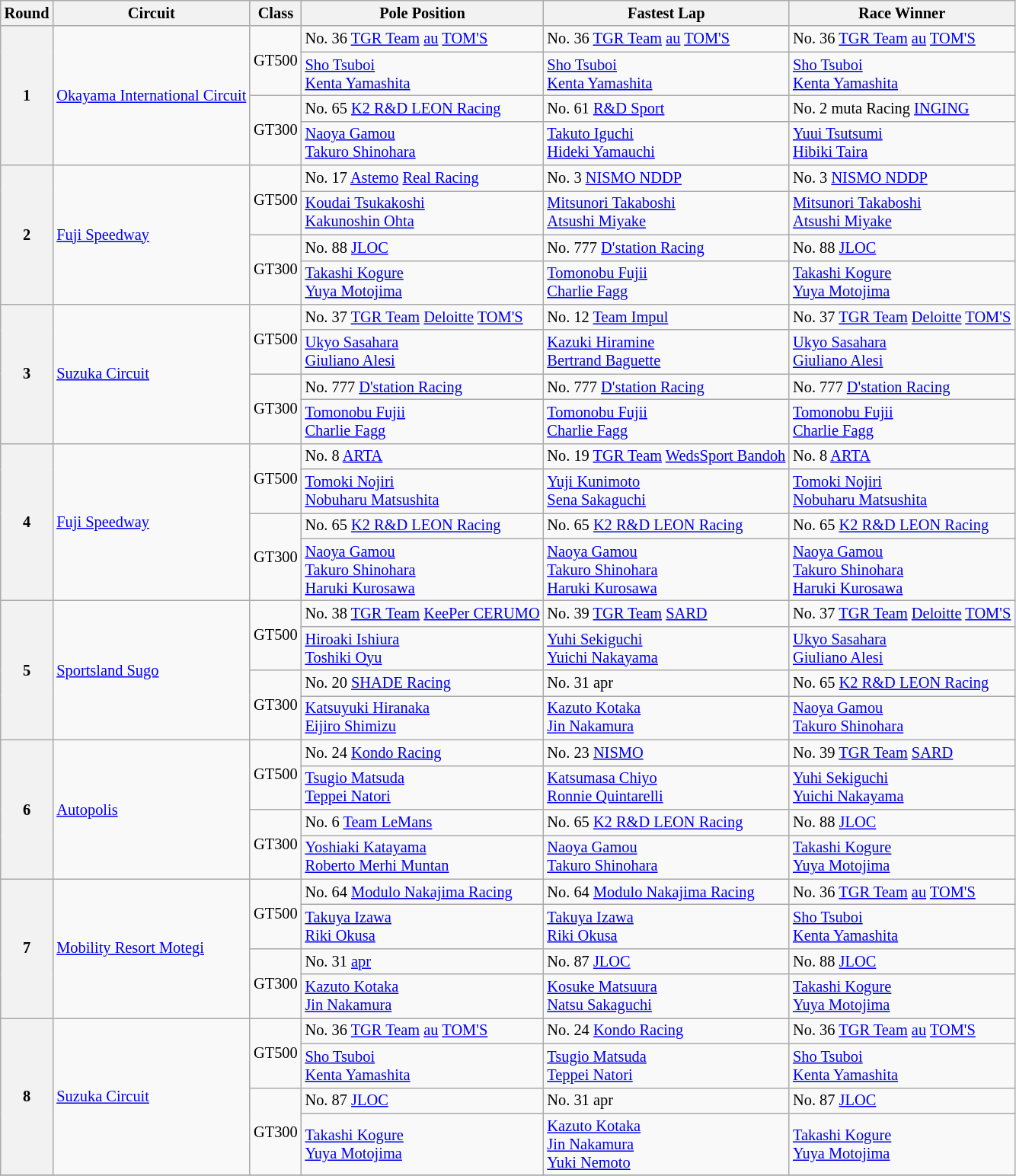<table class="wikitable" style="font-size:85%;">
<tr>
<th>Round</th>
<th>Circuit</th>
<th>Class</th>
<th>Pole Position</th>
<th>Fastest Lap</th>
<th>Race Winner</th>
</tr>
<tr>
<th rowspan="4">1</th>
<td rowspan="4"><a href='#'>Okayama International Circuit</a></td>
<td rowspan="2">GT500</td>
<td>No. 36 <a href='#'>TGR Team</a> <a href='#'>au</a> <a href='#'>TOM'S</a></td>
<td>No. 36 <a href='#'>TGR Team</a> <a href='#'>au</a> <a href='#'>TOM'S</a></td>
<td>No. 36 <a href='#'>TGR Team</a> <a href='#'>au</a> <a href='#'>TOM'S</a></td>
</tr>
<tr>
<td> <a href='#'>Sho Tsuboi</a><br> <a href='#'>Kenta Yamashita</a></td>
<td> <a href='#'>Sho Tsuboi</a><br> <a href='#'>Kenta Yamashita</a></td>
<td> <a href='#'>Sho Tsuboi</a><br> <a href='#'>Kenta Yamashita</a></td>
</tr>
<tr>
<td rowspan="2">GT300</td>
<td>No. 65 <a href='#'>K2 R&D LEON Racing</a></td>
<td>No. 61 <a href='#'>R&D Sport</a></td>
<td>No. 2 muta Racing <a href='#'>INGING</a></td>
</tr>
<tr>
<td> <a href='#'>Naoya Gamou</a><br> <a href='#'>Takuro Shinohara</a></td>
<td> <a href='#'>Takuto Iguchi</a><br> <a href='#'>Hideki Yamauchi</a></td>
<td> <a href='#'>Yuui Tsutsumi</a><br> <a href='#'>Hibiki Taira</a></td>
</tr>
<tr>
<th rowspan="4">2</th>
<td rowspan="4"><a href='#'>Fuji Speedway</a></td>
<td rowspan="2">GT500</td>
<td>No. 17 <a href='#'>Astemo</a> <a href='#'>Real Racing</a></td>
<td>No. 3 <a href='#'>NISMO NDDP</a></td>
<td>No. 3 <a href='#'>NISMO NDDP</a></td>
</tr>
<tr>
<td> <a href='#'>Koudai Tsukakoshi</a><br> <a href='#'>Kakunoshin Ohta</a></td>
<td> <a href='#'>Mitsunori Takaboshi</a><br> <a href='#'>Atsushi Miyake</a></td>
<td> <a href='#'>Mitsunori Takaboshi</a><br> <a href='#'>Atsushi Miyake</a></td>
</tr>
<tr>
<td rowspan="2">GT300</td>
<td>No. 88 <a href='#'>JLOC</a></td>
<td>No. 777 <a href='#'>D'station Racing</a></td>
<td>No. 88 <a href='#'>JLOC</a></td>
</tr>
<tr>
<td> <a href='#'>Takashi Kogure</a><br> <a href='#'>Yuya Motojima</a></td>
<td> <a href='#'>Tomonobu Fujii</a><br> <a href='#'>Charlie Fagg</a></td>
<td> <a href='#'>Takashi Kogure</a><br> <a href='#'>Yuya Motojima</a></td>
</tr>
<tr>
<th rowspan="4">3</th>
<td rowspan="4"><a href='#'>Suzuka Circuit</a></td>
<td rowspan="2">GT500</td>
<td>No. 37 <a href='#'>TGR Team</a> <a href='#'>Deloitte</a> <a href='#'>TOM'S</a></td>
<td>No. 12 <a href='#'>Team Impul</a></td>
<td>No. 37 <a href='#'>TGR Team</a> <a href='#'>Deloitte</a> <a href='#'>TOM'S</a></td>
</tr>
<tr>
<td> <a href='#'>Ukyo Sasahara</a><br> <a href='#'>Giuliano Alesi</a></td>
<td> <a href='#'>Kazuki Hiramine</a><br> <a href='#'>Bertrand Baguette</a></td>
<td> <a href='#'>Ukyo Sasahara</a><br> <a href='#'>Giuliano Alesi</a></td>
</tr>
<tr>
<td rowspan="2">GT300</td>
<td>No. 777 <a href='#'>D'station Racing</a></td>
<td>No. 777 <a href='#'>D'station Racing</a></td>
<td>No. 777 <a href='#'>D'station Racing</a></td>
</tr>
<tr>
<td> <a href='#'>Tomonobu Fujii</a><br> <a href='#'>Charlie Fagg</a></td>
<td> <a href='#'>Tomonobu Fujii</a><br> <a href='#'>Charlie Fagg</a></td>
<td> <a href='#'>Tomonobu Fujii</a><br> <a href='#'>Charlie Fagg</a></td>
</tr>
<tr>
<th rowspan="4">4</th>
<td rowspan="4"><a href='#'>Fuji Speedway</a></td>
<td rowspan="2">GT500</td>
<td>No. 8 <a href='#'>ARTA</a></td>
<td>No. 19 <a href='#'>TGR Team</a> <a href='#'>WedsSport Bandoh</a></td>
<td>No. 8 <a href='#'>ARTA</a></td>
</tr>
<tr>
<td> <a href='#'>Tomoki Nojiri</a><br> <a href='#'>Nobuharu Matsushita</a></td>
<td> <a href='#'>Yuji Kunimoto</a><br> <a href='#'>Sena Sakaguchi</a></td>
<td> <a href='#'>Tomoki Nojiri</a><br> <a href='#'>Nobuharu Matsushita</a></td>
</tr>
<tr>
<td rowspan="2">GT300</td>
<td>No. 65 <a href='#'>K2 R&D LEON Racing</a></td>
<td>No. 65 <a href='#'>K2 R&D LEON Racing</a></td>
<td>No. 65 <a href='#'>K2 R&D LEON Racing</a></td>
</tr>
<tr>
<td> <a href='#'>Naoya Gamou</a><br> <a href='#'>Takuro Shinohara</a><br> <a href='#'>Haruki Kurosawa</a></td>
<td> <a href='#'>Naoya Gamou</a><br> <a href='#'>Takuro Shinohara</a><br> <a href='#'>Haruki Kurosawa</a></td>
<td> <a href='#'>Naoya Gamou</a><br> <a href='#'>Takuro Shinohara</a><br> <a href='#'>Haruki Kurosawa</a></td>
</tr>
<tr>
<th rowspan="4">5</th>
<td rowspan="4"><a href='#'>Sportsland Sugo</a></td>
<td rowspan="2">GT500</td>
<td>No. 38 <a href='#'>TGR Team</a> <a href='#'>KeePer CERUMO</a></td>
<td>No. 39 <a href='#'>TGR Team</a> <a href='#'>SARD</a></td>
<td>No. 37 <a href='#'>TGR Team</a> <a href='#'>Deloitte</a> <a href='#'>TOM'S</a></td>
</tr>
<tr>
<td> <a href='#'>Hiroaki Ishiura</a><br> <a href='#'>Toshiki Oyu</a></td>
<td> <a href='#'>Yuhi Sekiguchi</a><br> <a href='#'>Yuichi Nakayama</a></td>
<td> <a href='#'>Ukyo Sasahara</a><br> <a href='#'>Giuliano Alesi</a></td>
</tr>
<tr>
<td rowspan="2">GT300</td>
<td>No. 20  <a href='#'>SHADE Racing</a></td>
<td>No. 31 apr</td>
<td>No. 65 <a href='#'>K2 R&D LEON Racing</a></td>
</tr>
<tr>
<td> <a href='#'>Katsuyuki Hiranaka</a><br> <a href='#'>Eijiro Shimizu</a></td>
<td> <a href='#'>Kazuto Kotaka</a><br> <a href='#'>Jin Nakamura</a></td>
<td> <a href='#'>Naoya Gamou</a><br> <a href='#'>Takuro Shinohara</a></td>
</tr>
<tr>
<th rowspan="4">6</th>
<td rowspan="4"><a href='#'>Autopolis</a></td>
<td rowspan="2">GT500</td>
<td>No. 24 <a href='#'>Kondo Racing</a></td>
<td>No. 23 <a href='#'>NISMO</a></td>
<td>No. 39 <a href='#'>TGR Team</a> <a href='#'>SARD</a></td>
</tr>
<tr>
<td> <a href='#'>Tsugio Matsuda</a><br> <a href='#'>Teppei Natori</a></td>
<td> <a href='#'>Katsumasa Chiyo</a><br> <a href='#'>Ronnie Quintarelli</a></td>
<td> <a href='#'>Yuhi Sekiguchi</a><br> <a href='#'>Yuichi Nakayama</a></td>
</tr>
<tr>
<td rowspan="2">GT300</td>
<td>No. 6 <a href='#'>Team LeMans</a></td>
<td>No. 65 <a href='#'>K2 R&D LEON Racing</a></td>
<td>No. 88 <a href='#'>JLOC</a></td>
</tr>
<tr>
<td> <a href='#'>Yoshiaki Katayama</a><br> <a href='#'>Roberto Merhi Muntan</a></td>
<td> <a href='#'>Naoya Gamou</a><br> <a href='#'>Takuro Shinohara</a></td>
<td> <a href='#'>Takashi Kogure</a><br> <a href='#'>Yuya Motojima</a></td>
</tr>
<tr>
<th rowspan="4">7</th>
<td rowspan="4"><a href='#'>Mobility Resort Motegi</a></td>
<td rowspan="2">GT500</td>
<td>No. 64 <a href='#'>Modulo Nakajima Racing</a></td>
<td>No. 64 <a href='#'>Modulo Nakajima Racing</a></td>
<td>No. 36 <a href='#'>TGR Team</a> <a href='#'>au</a> <a href='#'>TOM'S</a></td>
</tr>
<tr>
<td> <a href='#'>Takuya Izawa</a><br> <a href='#'>Riki Okusa</a></td>
<td> <a href='#'>Takuya Izawa</a><br> <a href='#'>Riki Okusa</a></td>
<td> <a href='#'>Sho Tsuboi</a><br> <a href='#'>Kenta Yamashita</a></td>
</tr>
<tr>
<td rowspan="2">GT300</td>
<td>No. 31 <a href='#'>apr</a></td>
<td>No. 87 <a href='#'>JLOC</a></td>
<td>No. 88 <a href='#'>JLOC</a></td>
</tr>
<tr>
<td> <a href='#'>Kazuto Kotaka</a><br> <a href='#'>Jin Nakamura</a></td>
<td> <a href='#'>Kosuke Matsuura</a><br> <a href='#'>Natsu Sakaguchi</a></td>
<td> <a href='#'>Takashi Kogure</a><br> <a href='#'>Yuya Motojima</a></td>
</tr>
<tr>
<th rowspan="4">8</th>
<td rowspan="4"><a href='#'>Suzuka Circuit</a></td>
<td rowspan="2">GT500</td>
<td>No. 36 <a href='#'>TGR Team</a> <a href='#'>au</a> <a href='#'>TOM'S</a></td>
<td>No. 24 <a href='#'>Kondo Racing</a></td>
<td>No. 36 <a href='#'>TGR Team</a> <a href='#'>au</a> <a href='#'>TOM'S</a></td>
</tr>
<tr>
<td> <a href='#'>Sho Tsuboi</a><br> <a href='#'>Kenta Yamashita</a></td>
<td> <a href='#'>Tsugio Matsuda</a><br> <a href='#'>Teppei Natori</a></td>
<td> <a href='#'>Sho Tsuboi</a><br> <a href='#'>Kenta Yamashita</a></td>
</tr>
<tr>
<td rowspan="2">GT300</td>
<td>No. 87 <a href='#'>JLOC</a></td>
<td>No. 31 apr</td>
<td>No. 87 <a href='#'>JLOC</a></td>
</tr>
<tr>
<td> <a href='#'>Takashi Kogure</a><br> <a href='#'>Yuya Motojima</a></td>
<td> <a href='#'>Kazuto Kotaka</a><br> <a href='#'>Jin Nakamura</a><br> <a href='#'>Yuki Nemoto</a></td>
<td> <a href='#'>Takashi Kogure</a><br> <a href='#'>Yuya Motojima</a></td>
</tr>
<tr>
</tr>
</table>
